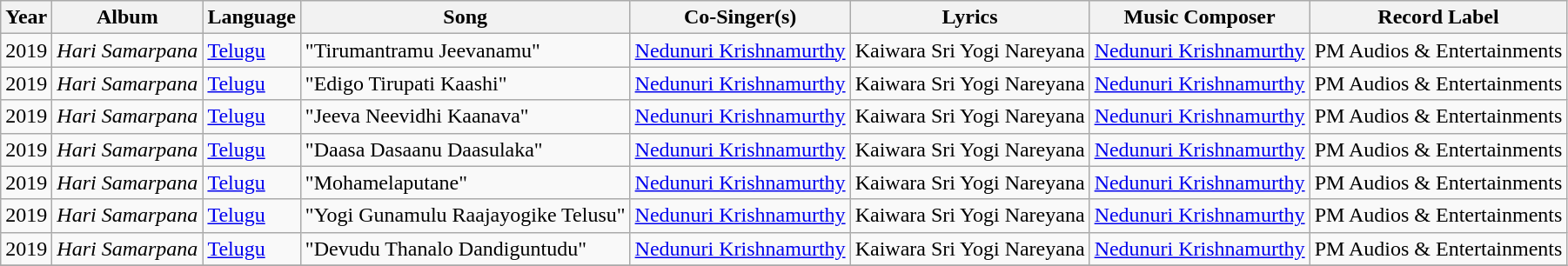<table class="wikitable">
<tr>
<th>Year</th>
<th>Album</th>
<th>Language</th>
<th>Song</th>
<th>Co-Singer(s)</th>
<th>Lyrics</th>
<th>Music Composer</th>
<th>Record Label</th>
</tr>
<tr>
<td>2019</td>
<td><em>Hari Samarpana </em></td>
<td><a href='#'>Telugu</a></td>
<td>"Tirumantramu Jeevanamu"</td>
<td><a href='#'>Nedunuri Krishnamurthy</a></td>
<td>Kaiwara Sri Yogi Nareyana</td>
<td><a href='#'>Nedunuri Krishnamurthy</a></td>
<td>PM Audios & Entertainments</td>
</tr>
<tr>
<td>2019</td>
<td><em>Hari Samarpana </em></td>
<td><a href='#'>Telugu</a></td>
<td>"Edigo Tirupati Kaashi"</td>
<td><a href='#'>Nedunuri Krishnamurthy</a></td>
<td>Kaiwara Sri Yogi Nareyana</td>
<td><a href='#'>Nedunuri Krishnamurthy</a></td>
<td>PM Audios & Entertainments</td>
</tr>
<tr>
<td>2019</td>
<td><em>Hari Samarpana </em></td>
<td><a href='#'>Telugu</a></td>
<td>"Jeeva Neevidhi Kaanava"</td>
<td><a href='#'>Nedunuri Krishnamurthy</a></td>
<td>Kaiwara Sri Yogi Nareyana</td>
<td><a href='#'>Nedunuri Krishnamurthy</a></td>
<td>PM Audios & Entertainments</td>
</tr>
<tr>
<td>2019</td>
<td><em>Hari Samarpana </em></td>
<td><a href='#'>Telugu</a></td>
<td>"Daasa Dasaanu Daasulaka"</td>
<td><a href='#'>Nedunuri Krishnamurthy</a></td>
<td>Kaiwara Sri Yogi Nareyana</td>
<td><a href='#'>Nedunuri Krishnamurthy</a></td>
<td>PM Audios & Entertainments</td>
</tr>
<tr>
<td>2019</td>
<td><em>Hari Samarpana </em></td>
<td><a href='#'>Telugu</a></td>
<td>"Mohamelaputane"</td>
<td><a href='#'>Nedunuri Krishnamurthy</a></td>
<td>Kaiwara Sri Yogi Nareyana</td>
<td><a href='#'>Nedunuri Krishnamurthy</a></td>
<td>PM Audios & Entertainments</td>
</tr>
<tr>
<td>2019</td>
<td><em>Hari Samarpana </em></td>
<td><a href='#'>Telugu</a></td>
<td>"Yogi Gunamulu Raajayogike Telusu"</td>
<td><a href='#'>Nedunuri Krishnamurthy</a></td>
<td>Kaiwara Sri Yogi Nareyana</td>
<td><a href='#'>Nedunuri Krishnamurthy</a></td>
<td>PM Audios & Entertainments</td>
</tr>
<tr>
<td>2019</td>
<td><em>Hari Samarpana </em></td>
<td><a href='#'>Telugu</a></td>
<td>"Devudu Thanalo Dandiguntudu"</td>
<td><a href='#'>Nedunuri Krishnamurthy</a></td>
<td>Kaiwara Sri Yogi Nareyana</td>
<td><a href='#'>Nedunuri Krishnamurthy</a></td>
<td>PM Audios & Entertainments</td>
</tr>
<tr>
</tr>
</table>
